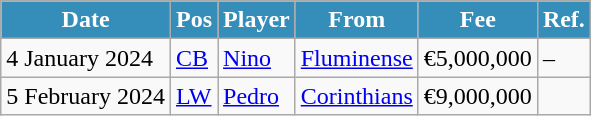<table class="wikitable plainrowheaders sortable">
<tr>
<th style="background:#348EB9; color:white; text-align:center;">Date</th>
<th style="background:#348EB9; color:white; text-align:center;">Pos</th>
<th style="background:#348EB9; color:white; text-align:center;">Player</th>
<th style="background:#348EB9; color:white; text-align:center;">From</th>
<th style="background:#348EB9; color:white; text-align:center;">Fee</th>
<th style="background:#348EB9; color:white; text-align:center;">Ref.</th>
</tr>
<tr>
<td>4 January 2024</td>
<td><a href='#'>CB</a></td>
<td> <a href='#'>Nino</a></td>
<td> <a href='#'>Fluminense</a></td>
<td>€5,000,000</td>
<td>–</td>
</tr>
<tr>
<td>5 February 2024</td>
<td><a href='#'>LW</a></td>
<td> <a href='#'>Pedro</a></td>
<td> <a href='#'>Corinthians</a></td>
<td>€9,000,000</td>
<td></td>
</tr>
</table>
